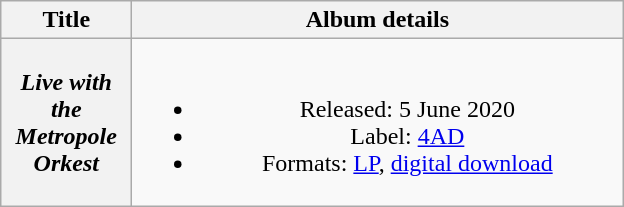<table class="wikitable plainrowheaders" style="text-align:center">
<tr>
<th scope="col" style="width:5em;">Title</th>
<th scope="col" style="width:20em;">Album details</th>
</tr>
<tr>
<th scope="row"><em>Live with the Metropole Orkest</em></th>
<td><br><ul><li>Released: 5 June 2020</li><li>Label: <a href='#'>4AD</a></li><li>Formats: <a href='#'>LP</a>, <a href='#'>digital download</a></li></ul></td>
</tr>
</table>
